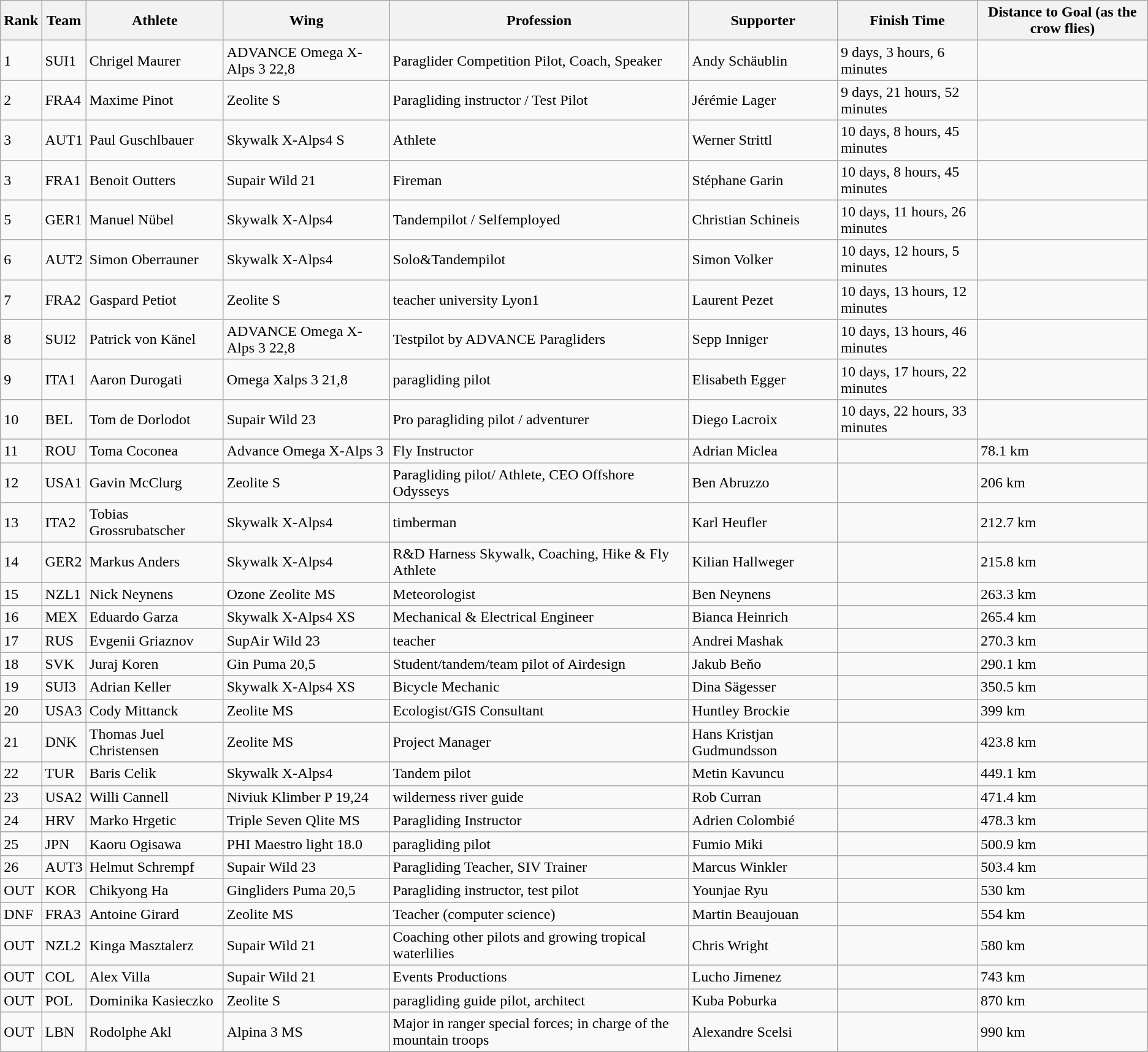<table class="wikitable sortable">
<tr>
<th>Rank</th>
<th>Team</th>
<th>Athlete</th>
<th>Wing</th>
<th>Profession</th>
<th>Supporter</th>
<th>Finish Time</th>
<th>Distance to Goal (as the crow flies)</th>
</tr>
<tr>
<td>1</td>
<td>SUI1</td>
<td> Chrigel Maurer</td>
<td>ADVANCE Omega X-Alps 3 22,8</td>
<td>Paraglider Competition Pilot, Coach, Speaker</td>
<td>Andy Schäublin</td>
<td>9 days, 3 hours, 6 minutes</td>
<td></td>
</tr>
<tr>
<td>2</td>
<td>FRA4</td>
<td> Maxime Pinot</td>
<td>Zeolite S</td>
<td>Paragliding instructor / Test Pilot</td>
<td>Jérémie Lager</td>
<td>9 days, 21 hours, 52 minutes</td>
<td></td>
</tr>
<tr>
<td>3</td>
<td>AUT1</td>
<td> Paul Guschlbauer</td>
<td>Skywalk X-Alps4 S</td>
<td>Athlete</td>
<td>Werner Strittl</td>
<td>10 days, 8 hours, 45 minutes</td>
<td></td>
</tr>
<tr>
<td>3</td>
<td>FRA1</td>
<td> Benoit Outters</td>
<td>Supair Wild 21</td>
<td>Fireman</td>
<td>Stéphane Garin</td>
<td>10 days, 8 hours, 45 minutes</td>
<td></td>
</tr>
<tr>
<td>5</td>
<td>GER1</td>
<td> Manuel Nübel</td>
<td>Skywalk X-Alps4</td>
<td>Tandempilot / Selfemployed</td>
<td>Christian Schineis</td>
<td>10 days, 11 hours, 26 minutes</td>
<td></td>
</tr>
<tr>
<td>6</td>
<td>AUT2</td>
<td> Simon Oberrauner</td>
<td>Skywalk X-Alps4</td>
<td>Solo&Tandempilot</td>
<td>Simon Volker</td>
<td>10 days, 12 hours, 5 minutes</td>
<td></td>
</tr>
<tr>
<td>7</td>
<td>FRA2</td>
<td> Gaspard Petiot</td>
<td>Zeolite S</td>
<td>teacher university Lyon1</td>
<td>Laurent Pezet</td>
<td>10 days, 13 hours, 12 minutes</td>
<td></td>
</tr>
<tr>
<td>8</td>
<td>SUI2</td>
<td> Patrick von Känel</td>
<td>ADVANCE Omega X-Alps 3 22,8</td>
<td>Testpilot by ADVANCE Paragliders</td>
<td>Sepp Inniger</td>
<td>10 days, 13 hours, 46 minutes</td>
<td></td>
</tr>
<tr>
<td>9</td>
<td>ITA1</td>
<td> Aaron Durogati</td>
<td>Omega Xalps 3 21,8</td>
<td>paragliding pilot</td>
<td>Elisabeth Egger</td>
<td>10 days, 17 hours, 22 minutes</td>
<td></td>
</tr>
<tr>
<td>10</td>
<td>BEL</td>
<td> Tom de Dorlodot</td>
<td>Supair Wild 23</td>
<td>Pro paragliding pilot / adventurer</td>
<td>Diego Lacroix</td>
<td>10 days, 22 hours, 33 minutes</td>
<td></td>
</tr>
<tr>
<td>11</td>
<td>ROU</td>
<td> Toma Coconea</td>
<td>Advance Omega X-Alps 3</td>
<td>Fly Instructor</td>
<td>Adrian Miclea</td>
<td></td>
<td>78.1 km</td>
</tr>
<tr>
<td>12</td>
<td>USA1</td>
<td> Gavin McClurg</td>
<td>Zeolite S</td>
<td>Paragliding pilot/ Athlete, CEO Offshore Odysseys</td>
<td>Ben Abruzzo</td>
<td></td>
<td>206 km</td>
</tr>
<tr>
<td>13</td>
<td>ITA2</td>
<td> Tobias Grossrubatscher</td>
<td>Skywalk X-Alps4</td>
<td>timberman</td>
<td>Karl Heufler</td>
<td></td>
<td>212.7 km</td>
</tr>
<tr>
<td>14</td>
<td>GER2</td>
<td> Markus Anders</td>
<td>Skywalk X-Alps4</td>
<td>R&D Harness Skywalk, Coaching, Hike & Fly Athlete</td>
<td>Kilian Hallweger</td>
<td></td>
<td>215.8 km</td>
</tr>
<tr>
<td>15</td>
<td>NZL1</td>
<td> Nick Neynens</td>
<td>Ozone Zeolite MS</td>
<td>Meteorologist</td>
<td>Ben Neynens</td>
<td></td>
<td>263.3 km</td>
</tr>
<tr>
<td>16</td>
<td>MEX</td>
<td> Eduardo Garza</td>
<td>Skywalk X-Alps4 XS</td>
<td>Mechanical & Electrical Engineer</td>
<td>Bianca Heinrich</td>
<td></td>
<td>265.4 km</td>
</tr>
<tr>
<td>17</td>
<td>RUS</td>
<td> Evgenii Griaznov</td>
<td>SupAir Wild 23</td>
<td>teacher</td>
<td>Andrei Mashak</td>
<td></td>
<td>270.3 km</td>
</tr>
<tr>
<td>18</td>
<td>SVK</td>
<td> Juraj Koren</td>
<td>Gin Puma 20,5</td>
<td>Student/tandem/team pilot of Airdesign</td>
<td>Jakub Beňo</td>
<td></td>
<td>290.1 km</td>
</tr>
<tr>
<td>19</td>
<td>SUI3</td>
<td> Adrian Keller</td>
<td>Skywalk X-Alps4 XS</td>
<td>Bicycle Mechanic</td>
<td>Dina Sägesser</td>
<td></td>
<td>350.5 km</td>
</tr>
<tr>
<td>20</td>
<td>USA3</td>
<td> Cody Mittanck</td>
<td>Zeolite MS</td>
<td>Ecologist/GIS Consultant</td>
<td>Huntley Brockie</td>
<td></td>
<td>399 km</td>
</tr>
<tr>
<td>21</td>
<td>DNK</td>
<td> Thomas Juel Christensen</td>
<td>Zeolite MS</td>
<td>Project Manager</td>
<td>Hans Kristjan Gudmundsson</td>
<td></td>
<td>423.8 km</td>
</tr>
<tr>
<td>22</td>
<td>TUR</td>
<td> Baris Celik</td>
<td>Skywalk X-Alps4</td>
<td>Tandem pilot</td>
<td>Metin Kavuncu</td>
<td></td>
<td>449.1 km</td>
</tr>
<tr>
<td>23</td>
<td>USA2</td>
<td> Willi Cannell</td>
<td>Niviuk Klimber P 19,24</td>
<td>wilderness river guide</td>
<td>Rob Curran</td>
<td></td>
<td>471.4 km</td>
</tr>
<tr>
<td>24</td>
<td>HRV</td>
<td> Marko Hrgetic</td>
<td>Triple Seven Qlite MS</td>
<td>Paragliding Instructor</td>
<td>Adrien Colombié</td>
<td></td>
<td>478.3 km</td>
</tr>
<tr>
<td>25</td>
<td>JPN</td>
<td> Kaoru Ogisawa</td>
<td>PHI Maestro light 18.0</td>
<td>paragliding pilot</td>
<td>Fumio Miki</td>
<td></td>
<td>500.9 km</td>
</tr>
<tr>
<td>26</td>
<td>AUT3</td>
<td> Helmut Schrempf</td>
<td>Supair Wild 23</td>
<td>Paragliding Teacher, SIV Trainer</td>
<td>Marcus Winkler</td>
<td></td>
<td>503.4 km</td>
</tr>
<tr>
<td>OUT</td>
<td>KOR</td>
<td> Chikyong Ha</td>
<td>Gingliders Puma 20,5</td>
<td>Paragliding instructor, test pilot</td>
<td>Younjae Ryu</td>
<td></td>
<td>530 km</td>
</tr>
<tr>
<td>DNF</td>
<td>FRA3</td>
<td> Antoine Girard</td>
<td>Zeolite MS</td>
<td>Teacher (computer science)</td>
<td>Martin Beaujouan</td>
<td></td>
<td>554 km</td>
</tr>
<tr>
<td>OUT</td>
<td>NZL2</td>
<td> Kinga Masztalerz</td>
<td>Supair Wild 21</td>
<td>Coaching other pilots and growing tropical waterlilies</td>
<td>Chris Wright</td>
<td></td>
<td>580 km</td>
</tr>
<tr>
<td>OUT</td>
<td>COL</td>
<td> Alex Villa</td>
<td>Supair Wild 21</td>
<td>Events Productions</td>
<td>Lucho Jimenez</td>
<td></td>
<td>743 km</td>
</tr>
<tr>
<td>OUT</td>
<td>POL</td>
<td> Dominika Kasieczko</td>
<td>Zeolite S</td>
<td>paragliding guide pilot, architect</td>
<td>Kuba Poburka</td>
<td></td>
<td>870 km</td>
</tr>
<tr>
<td>OUT</td>
<td>LBN</td>
<td> Rodolphe Akl</td>
<td>Alpina 3 MS</td>
<td>Major in ranger special forces; in charge of the mountain troops</td>
<td>Alexandre Scelsi</td>
<td></td>
<td>990 km</td>
</tr>
<tr>
</tr>
</table>
